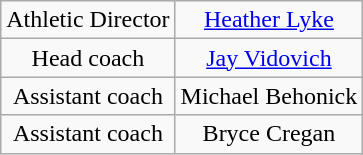<table class="wikitable" style="text-align: center;">
<tr>
<td>Athletic Director</td>
<td><a href='#'>Heather Lyke</a></td>
</tr>
<tr>
<td>Head coach</td>
<td><a href='#'>Jay Vidovich</a></td>
</tr>
<tr>
<td>Assistant coach</td>
<td>Michael Behonick</td>
</tr>
<tr>
<td>Assistant coach</td>
<td>Bryce Cregan</td>
</tr>
</table>
